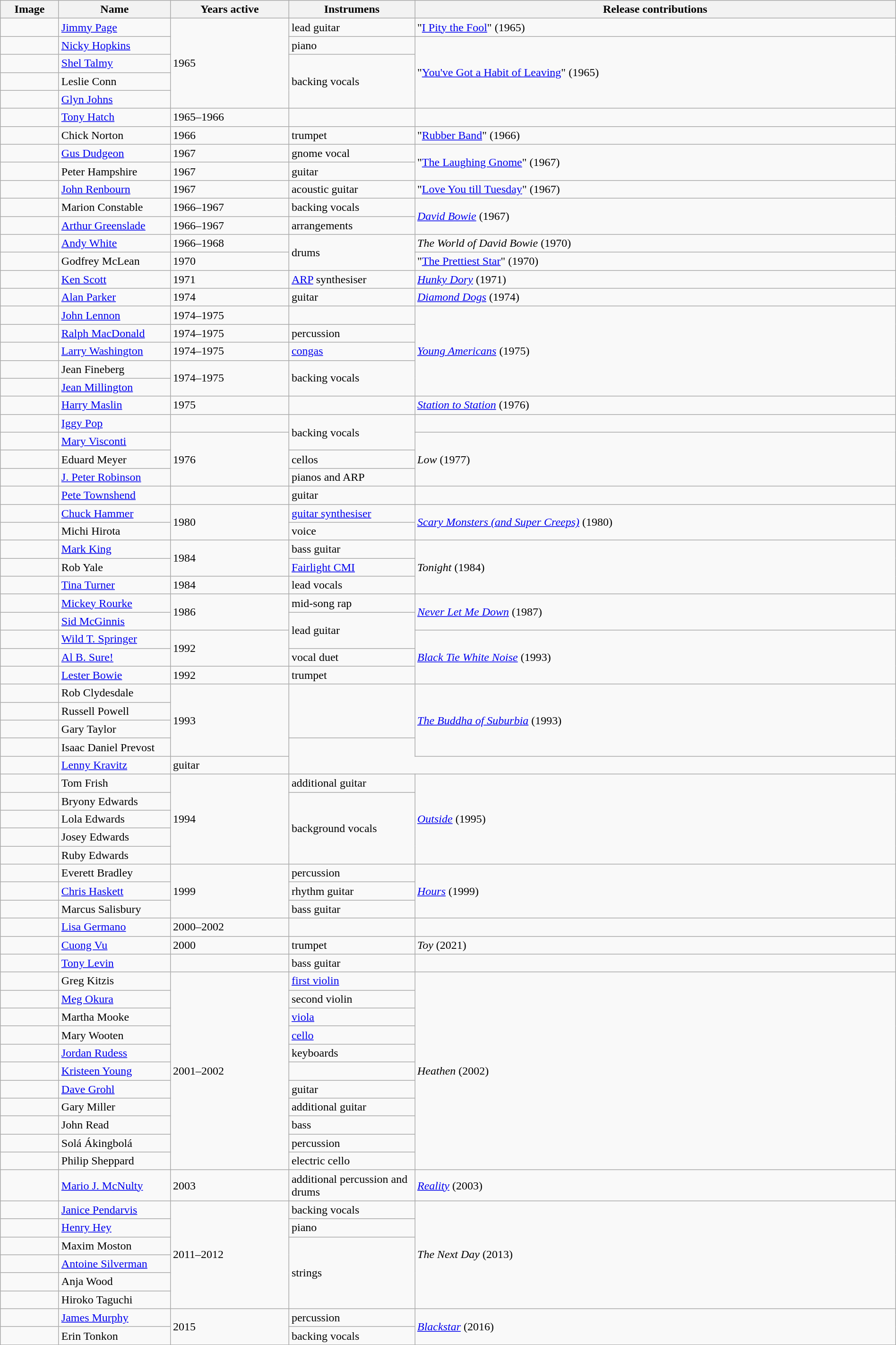<table class="wikitable" width="100%" border="1">
<tr>
<th width="75">Image</th>
<th width="150">Name</th>
<th width="160">Years active</th>
<th width="170">Instrumens</th>
<th>Release contributions</th>
</tr>
<tr>
<td></td>
<td><a href='#'>Jimmy Page</a></td>
<td rowspan="5">1965</td>
<td>lead guitar</td>
<td>"<a href='#'>I Pity the Fool</a>" (1965)</td>
</tr>
<tr>
<td></td>
<td><a href='#'>Nicky Hopkins</a></td>
<td>piano</td>
<td rowspan="4">"<a href='#'>You've Got a Habit of Leaving</a>" (1965)</td>
</tr>
<tr>
<td></td>
<td><a href='#'>Shel Talmy</a></td>
<td rowspan="3">backing vocals</td>
</tr>
<tr>
<td></td>
<td>Leslie Conn</td>
</tr>
<tr>
<td></td>
<td><a href='#'>Glyn Johns</a></td>
</tr>
<tr>
<td></td>
<td><a href='#'>Tony Hatch</a></td>
<td>1965–1966</td>
<td></td>
<td></td>
</tr>
<tr>
<td></td>
<td>Chick Norton</td>
<td>1966</td>
<td>trumpet</td>
<td>"<a href='#'>Rubber Band</a>" (1966)</td>
</tr>
<tr>
<td></td>
<td><a href='#'>Gus Dudgeon</a></td>
<td>1967 </td>
<td>gnome vocal</td>
<td rowspan="2">"<a href='#'>The Laughing Gnome</a>" (1967)</td>
</tr>
<tr>
<td></td>
<td>Peter Hampshire</td>
<td>1967</td>
<td>guitar</td>
</tr>
<tr>
<td></td>
<td><a href='#'>John Renbourn</a></td>
<td>1967 </td>
<td>acoustic guitar</td>
<td>"<a href='#'>Love You till Tuesday</a>" (1967)</td>
</tr>
<tr>
<td></td>
<td>Marion Constable</td>
<td>1966–1967</td>
<td>backing vocals</td>
<td rowspan="2"><em><a href='#'>David Bowie</a></em> (1967)</td>
</tr>
<tr>
<td></td>
<td><a href='#'>Arthur Greenslade</a></td>
<td>1966–1967 </td>
<td>arrangements</td>
</tr>
<tr>
<td></td>
<td><a href='#'>Andy White</a></td>
<td>1966–1968 </td>
<td rowspan="2">drums</td>
<td><em>The World of David Bowie</em> (1970)</td>
</tr>
<tr>
<td></td>
<td>Godfrey McLean</td>
<td>1970</td>
<td>"<a href='#'>The Prettiest Star</a>" (1970)</td>
</tr>
<tr>
<td></td>
<td><a href='#'>Ken Scott</a></td>
<td>1971</td>
<td><a href='#'>ARP</a> synthesiser</td>
<td><em><a href='#'>Hunky Dory</a></em> (1971)</td>
</tr>
<tr>
<td></td>
<td><a href='#'>Alan Parker</a></td>
<td>1974</td>
<td>guitar</td>
<td><em><a href='#'>Diamond Dogs</a></em> (1974)</td>
</tr>
<tr>
<td></td>
<td><a href='#'>John Lennon</a></td>
<td>1974–1975 </td>
<td></td>
<td rowspan="5"><em><a href='#'>Young Americans</a></em> (1975)</td>
</tr>
<tr>
<td></td>
<td><a href='#'>Ralph MacDonald</a></td>
<td>1974–1975 </td>
<td>percussion</td>
</tr>
<tr>
<td></td>
<td><a href='#'>Larry Washington</a></td>
<td>1974–1975 </td>
<td><a href='#'>congas</a></td>
</tr>
<tr>
<td></td>
<td>Jean Fineberg</td>
<td rowspan="2">1974–1975</td>
<td rowspan="2">backing vocals</td>
</tr>
<tr>
<td></td>
<td><a href='#'>Jean Millington</a></td>
</tr>
<tr>
<td></td>
<td><a href='#'>Harry Maslin</a></td>
<td>1975</td>
<td></td>
<td><em><a href='#'>Station to Station</a></em> (1976)</td>
</tr>
<tr>
<td></td>
<td><a href='#'>Iggy Pop</a></td>
<td></td>
<td rowspan="2">backing vocals</td>
<td></td>
</tr>
<tr>
<td></td>
<td><a href='#'>Mary Visconti</a></td>
<td rowspan="3">1976</td>
<td rowspan="3"><em>Low</em> (1977)</td>
</tr>
<tr>
<td></td>
<td>Eduard Meyer</td>
<td>cellos</td>
</tr>
<tr>
<td></td>
<td><a href='#'>J. Peter Robinson</a></td>
<td>pianos and ARP</td>
</tr>
<tr>
<td></td>
<td><a href='#'>Pete Townshend</a></td>
<td></td>
<td>guitar</td>
<td></td>
</tr>
<tr>
<td></td>
<td><a href='#'>Chuck Hammer</a></td>
<td rowspan="2">1980</td>
<td><a href='#'>guitar synthesiser</a></td>
<td rowspan="2"><em><a href='#'>Scary Monsters (and Super Creeps)</a></em> (1980)</td>
</tr>
<tr>
<td></td>
<td>Michi Hirota</td>
<td>voice</td>
</tr>
<tr>
<td></td>
<td><a href='#'>Mark King</a></td>
<td rowspan="2">1984</td>
<td>bass guitar</td>
<td rowspan="3"><em>Tonight</em> (1984)</td>
</tr>
<tr>
<td></td>
<td>Rob Yale</td>
<td><a href='#'>Fairlight CMI</a></td>
</tr>
<tr>
<td></td>
<td><a href='#'>Tina Turner</a></td>
<td>1984 </td>
<td>lead vocals</td>
</tr>
<tr>
<td></td>
<td><a href='#'>Mickey Rourke</a></td>
<td rowspan="2">1986</td>
<td>mid-song rap</td>
<td rowspan="2"><em><a href='#'>Never Let Me Down</a></em> (1987)</td>
</tr>
<tr>
<td></td>
<td><a href='#'>Sid McGinnis</a></td>
<td rowspan="2">lead guitar</td>
</tr>
<tr>
<td></td>
<td><a href='#'>Wild T. Springer</a></td>
<td rowspan="2">1992</td>
<td rowspan="3"><em><a href='#'>Black Tie White Noise</a></em> (1993)</td>
</tr>
<tr>
<td></td>
<td><a href='#'>Al B. Sure!</a></td>
<td>vocal duet</td>
</tr>
<tr>
<td></td>
<td><a href='#'>Lester Bowie</a></td>
<td>1992 </td>
<td>trumpet</td>
</tr>
<tr>
<td></td>
<td>Rob Clydesdale</td>
<td rowspan="4">1993</td>
<td rowspan="3"></td>
<td rowspan="4"><em><a href='#'>The Buddha of Suburbia</a></em> (1993)</td>
</tr>
<tr>
<td></td>
<td>Russell Powell</td>
</tr>
<tr>
<td></td>
<td>Gary Taylor</td>
</tr>
<tr>
<td></td>
<td>Isaac Daniel Prevost</td>
</tr>
<tr>
<td></td>
<td><a href='#'>Lenny Kravitz</a></td>
<td>guitar</td>
</tr>
<tr>
<td></td>
<td>Tom Frish</td>
<td rowspan="5">1994</td>
<td>additional guitar</td>
<td rowspan="5"><em><a href='#'>Outside</a></em> (1995)</td>
</tr>
<tr>
<td></td>
<td>Bryony Edwards</td>
<td rowspan="4">background vocals</td>
</tr>
<tr>
<td></td>
<td>Lola Edwards</td>
</tr>
<tr>
<td></td>
<td>Josey Edwards</td>
</tr>
<tr>
<td></td>
<td>Ruby Edwards</td>
</tr>
<tr>
<td></td>
<td>Everett Bradley</td>
<td rowspan="3">1999</td>
<td>percussion</td>
<td rowspan="3"><em><a href='#'>Hours</a></em> (1999)</td>
</tr>
<tr>
<td></td>
<td><a href='#'>Chris Haskett</a></td>
<td>rhythm guitar</td>
</tr>
<tr>
<td></td>
<td>Marcus Salisbury</td>
<td>bass guitar</td>
</tr>
<tr>
<td></td>
<td><a href='#'>Lisa Germano</a></td>
<td>2000–2002</td>
<td></td>
<td></td>
</tr>
<tr>
<td></td>
<td><a href='#'>Cuong Vu</a></td>
<td>2000</td>
<td>trumpet</td>
<td><em>Toy</em> (2021)</td>
</tr>
<tr>
<td></td>
<td><a href='#'>Tony Levin</a></td>
<td></td>
<td>bass guitar</td>
<td></td>
</tr>
<tr>
<td></td>
<td>Greg Kitzis</td>
<td rowspan="11">2001–2002</td>
<td><a href='#'>first violin</a></td>
<td rowspan="11"><em>Heathen</em> (2002)</td>
</tr>
<tr>
<td></td>
<td><a href='#'>Meg Okura</a></td>
<td>second violin</td>
</tr>
<tr>
<td></td>
<td>Martha Mooke</td>
<td><a href='#'>viola</a></td>
</tr>
<tr>
<td></td>
<td>Mary Wooten</td>
<td><a href='#'>cello</a></td>
</tr>
<tr>
<td></td>
<td><a href='#'>Jordan Rudess</a></td>
<td>keyboards</td>
</tr>
<tr>
<td></td>
<td><a href='#'>Kristeen Young</a></td>
<td></td>
</tr>
<tr>
<td></td>
<td><a href='#'>Dave Grohl</a></td>
<td>guitar</td>
</tr>
<tr>
<td></td>
<td>Gary Miller</td>
<td>additional guitar</td>
</tr>
<tr>
<td></td>
<td>John Read</td>
<td>bass</td>
</tr>
<tr>
<td></td>
<td>Solá Ákingbolá</td>
<td>percussion</td>
</tr>
<tr>
<td></td>
<td>Philip Sheppard</td>
<td>electric cello</td>
</tr>
<tr>
<td></td>
<td><a href='#'>Mario J. McNulty</a></td>
<td>2003</td>
<td>additional percussion and drums</td>
<td><em><a href='#'>Reality</a></em> (2003)</td>
</tr>
<tr>
<td></td>
<td><a href='#'>Janice Pendarvis</a></td>
<td rowspan="6">2011–2012</td>
<td>backing vocals</td>
<td rowspan="6"><em>The Next Day</em> (2013)</td>
</tr>
<tr>
<td></td>
<td><a href='#'>Henry Hey</a></td>
<td>piano</td>
</tr>
<tr>
<td></td>
<td>Maxim Moston</td>
<td rowspan="4">strings</td>
</tr>
<tr>
<td></td>
<td><a href='#'>Antoine Silverman</a></td>
</tr>
<tr>
<td></td>
<td>Anja Wood</td>
</tr>
<tr>
<td></td>
<td>Hiroko Taguchi</td>
</tr>
<tr>
<td></td>
<td><a href='#'>James Murphy</a></td>
<td rowspan="2">2015</td>
<td>percussion</td>
<td rowspan="2"><em><a href='#'>Blackstar</a></em> (2016)</td>
</tr>
<tr>
<td></td>
<td>Erin Tonkon</td>
<td>backing vocals</td>
</tr>
</table>
